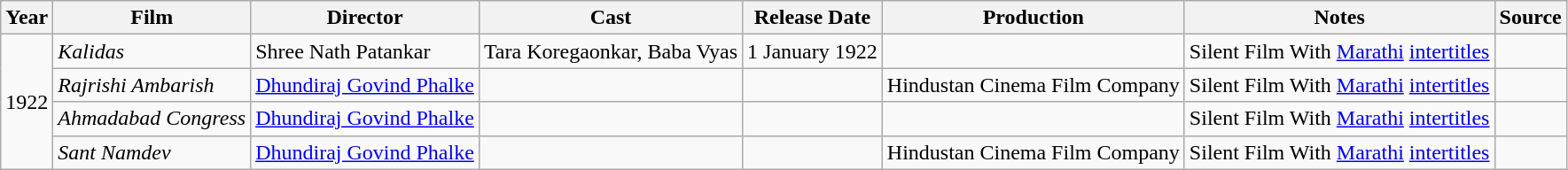<table class ="wikitable sortable collapsible">
<tr>
<th>Year</th>
<th>Film</th>
<th>Director</th>
<th class="unsortable">Cast</th>
<th>Release Date</th>
<th class="unsortable">Production</th>
<th class="unsortable">Notes</th>
<th class="unsortable">Source</th>
</tr>
<tr>
<td rowspan=4 align="center">1922</td>
<td><em>Kalidas</em></td>
<td>Shree Nath Patankar</td>
<td>Tara Koregaonkar, Baba Vyas</td>
<td>1 January 1922</td>
<td></td>
<td>Silent Film With <a href='#'>Marathi</a> <a href='#'>intertitles</a></td>
<td></td>
</tr>
<tr>
<td><em>Rajrishi Ambarish</em></td>
<td><a href='#'>Dhundiraj Govind Phalke</a></td>
<td></td>
<td></td>
<td>Hindustan Cinema Film Company</td>
<td>Silent Film With <a href='#'>Marathi</a> <a href='#'>intertitles</a></td>
<td></td>
</tr>
<tr>
<td><em>Ahmadabad Congress</em></td>
<td><a href='#'>Dhundiraj Govind Phalke</a></td>
<td></td>
<td></td>
<td></td>
<td>Silent Film With <a href='#'>Marathi</a> <a href='#'>intertitles</a></td>
<td></td>
</tr>
<tr>
<td><em>Sant Namdev</em></td>
<td><a href='#'>Dhundiraj Govind Phalke</a></td>
<td></td>
<td></td>
<td>Hindustan Cinema Film Company</td>
<td>Silent Film With <a href='#'>Marathi</a> <a href='#'>intertitles</a></td>
<td></td>
</tr>
</table>
